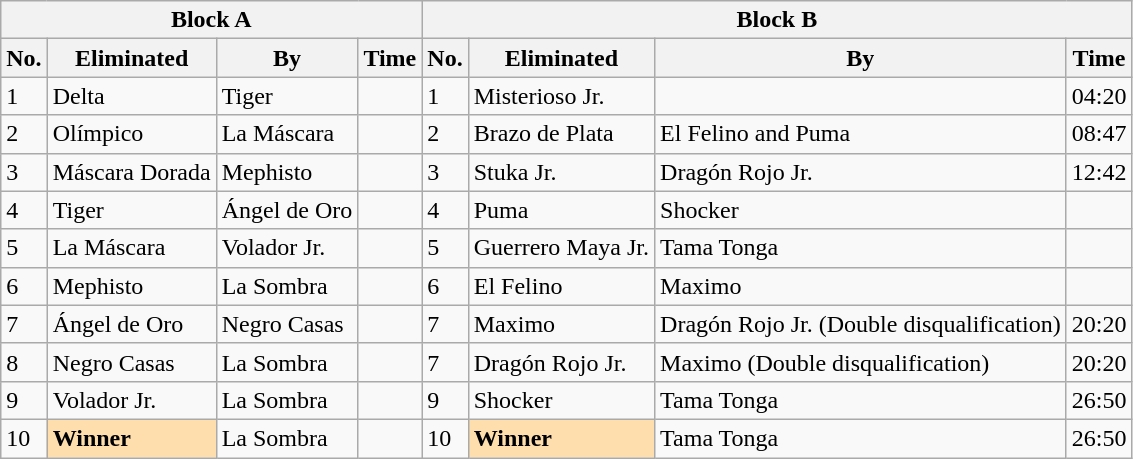<table class="wikitable">
<tr>
<th colspan=4>Block A</th>
<th colspan=4>Block B</th>
</tr>
<tr>
<th>No.</th>
<th>Eliminated</th>
<th>By</th>
<th>Time</th>
<th>No.</th>
<th>Eliminated</th>
<th>By</th>
<th>Time</th>
</tr>
<tr>
<td>1</td>
<td>Delta</td>
<td>Tiger</td>
<td> </td>
<td>1</td>
<td>Misterioso Jr.</td>
<td> </td>
<td>04:20</td>
</tr>
<tr>
<td>2</td>
<td>Olímpico</td>
<td>La Máscara</td>
<td> </td>
<td>2</td>
<td>Brazo de Plata</td>
<td>El Felino and Puma</td>
<td>08:47</td>
</tr>
<tr>
<td>3</td>
<td>Máscara Dorada</td>
<td>Mephisto</td>
<td> </td>
<td>3</td>
<td>Stuka Jr.</td>
<td>Dragón Rojo Jr.</td>
<td>12:42</td>
</tr>
<tr>
<td>4</td>
<td>Tiger</td>
<td>Ángel de Oro</td>
<td> </td>
<td>4</td>
<td>Puma</td>
<td>Shocker</td>
<td> </td>
</tr>
<tr>
<td>5</td>
<td>La Máscara</td>
<td>Volador Jr.</td>
<td> </td>
<td>5</td>
<td>Guerrero Maya Jr.</td>
<td>Tama Tonga</td>
<td> </td>
</tr>
<tr>
<td>6</td>
<td>Mephisto</td>
<td>La Sombra</td>
<td> </td>
<td>6</td>
<td>El Felino</td>
<td>Maximo</td>
<td> </td>
</tr>
<tr>
<td>7</td>
<td>Ángel de Oro</td>
<td>Negro Casas</td>
<td> </td>
<td>7</td>
<td>Maximo</td>
<td>Dragón Rojo Jr. (Double disqualification)</td>
<td>20:20</td>
</tr>
<tr>
<td>8</td>
<td>Negro Casas</td>
<td>La Sombra</td>
<td> </td>
<td>7</td>
<td>Dragón Rojo Jr.</td>
<td>Maximo (Double disqualification)</td>
<td>20:20</td>
</tr>
<tr>
<td>9</td>
<td>Volador Jr.</td>
<td>La Sombra</td>
<td> </td>
<td>9</td>
<td>Shocker</td>
<td>Tama Tonga</td>
<td>26:50</td>
</tr>
<tr>
<td>10</td>
<td style="background: #ffdead;"><strong>Winner</strong></td>
<td>La Sombra</td>
<td> </td>
<td>10</td>
<td style="background: #ffdead;"><strong>Winner</strong></td>
<td>Tama Tonga</td>
<td>26:50</td>
</tr>
</table>
